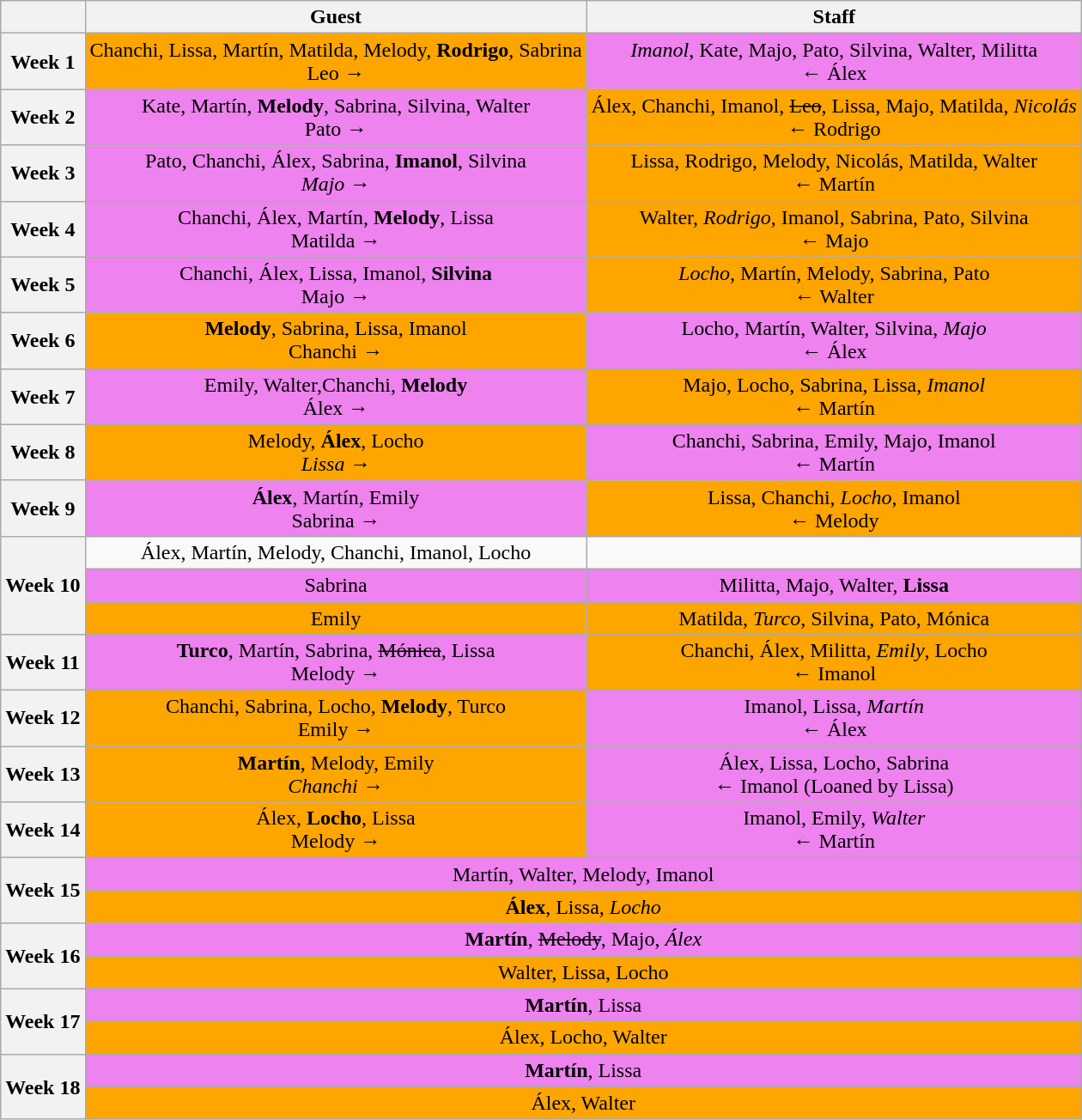<table class="wikitable collapsible collapsed" style="margin:auto; text-align:center">
<tr>
<th></th>
<th><strong>Guest</strong></th>
<th><strong>Staff</strong></th>
</tr>
<tr>
<th>Week 1</th>
<td style="background-color:orange;">Chanchi, Lissa, Martín, Matilda, Melody, <strong>Rodrigo</strong>, Sabrina<br>Leo →</td>
<td style="background-color:violet;"><em>Imanol</em>, Kate, Majo, Pato, Silvina, Walter, Militta<br>← Álex</td>
</tr>
<tr>
<th>Week 2</th>
<td style="background-color:violet;">Kate, Martín, <strong>Melody</strong>, Sabrina, Silvina, Walter<br>Pato →</td>
<td style="background-color:orange;">Álex, Chanchi, Imanol, <s>Leo</s>, Lissa, Majo, Matilda, <em>Nicolás</em><br>← Rodrigo</td>
</tr>
<tr>
<th>Week 3</th>
<td style="background-color:violet;">Pato, Chanchi, Álex, Sabrina, <strong>Imanol</strong>, Silvina<br><em>Majo</em> →</td>
<td style="background-color:orange;">Lissa, Rodrigo, Melody, Nicolás, Matilda, Walter<br>← Martín</td>
</tr>
<tr>
<th>Week 4</th>
<td style="background-color:violet;">Chanchi, Álex, Martín, <strong>Melody</strong>, Lissa<br>Matilda →</td>
<td style="background-color:orange;">Walter, <em>Rodrigo</em>, Imanol, Sabrina, Pato, Silvina<br>← Majo</td>
</tr>
<tr>
<th>Week 5</th>
<td style="background-color:violet;">Chanchi, Álex, Lissa, Imanol, <strong>Silvina</strong><br>Majo →</td>
<td style="background-color:orange;"><em>Locho</em>, Martín, Melody, Sabrina, Pato<br>← Walter</td>
</tr>
<tr>
<th>Week 6</th>
<td style="background-color:orange;"><strong>Melody</strong>, Sabrina, Lissa, Imanol<br>Chanchi →</td>
<td style="background-color:violet;">Locho, Martín, Walter, Silvina, <em>Majo</em><br>← Álex</td>
</tr>
<tr>
<th>Week 7</th>
<td style="background-color:violet;">Emily, Walter,Chanchi, <strong>Melody</strong><br>Álex →</td>
<td style="background-color:orange;">Majo, Locho, Sabrina, Lissa, <em>Imanol</em><br>← Martín</td>
</tr>
<tr>
<th>Week 8</th>
<td style="background-color:orange;">Melody, <strong>Álex</strong>, Locho<br><em>Lissa</em> →</td>
<td style="background-color:violet;">Chanchi, Sabrina, Emily, Majo, Imanol<br>← Martín</td>
</tr>
<tr>
<th>Week 9</th>
<td style="background-color:violet;"><strong>Álex</strong>, Martín, Emily<br>Sabrina →</td>
<td style="background-color:orange;">Lissa, Chanchi, <em>Locho</em>, Imanol<br>← Melody</td>
</tr>
<tr>
<th rowspan="3">Week 10</th>
<td>Álex, Martín, Melody, Chanchi, Imanol, Locho</td>
<td></td>
</tr>
<tr>
<td style="background-color:violet;">Sabrina</td>
<td style="background-color:violet;">Militta, Majo, Walter, <strong>Lissa</strong></td>
</tr>
<tr>
<td style="background-color:orange;">Emily</td>
<td style="background-color:orange;">Matilda, <em>Turco</em>, Silvina, Pato, Mónica</td>
</tr>
<tr>
<th>Week 11</th>
<td style="background-color:violet;"><strong>Turco</strong>, Martín, Sabrina, <s>Mónica</s>, Lissa<br>Melody →</td>
<td style="background-color:orange;">Chanchi, Álex, Militta, <em>Emily</em>, Locho<br>← Imanol</td>
</tr>
<tr>
<th>Week 12</th>
<td style="background-color:orange;">Chanchi, Sabrina, Locho, <strong>Melody</strong>, Turco<br>Emily →</td>
<td style="background-color:violet;">Imanol, Lissa, <em>Martín</em><br>← Álex</td>
</tr>
<tr>
<th>Week 13</th>
<td style="background-color:orange;"><strong>Martín</strong>, Melody, Emily<br><em>Chanchi</em> →</td>
<td style="background-color:violet;">Álex, Lissa, Locho, Sabrina<br>← Imanol (Loaned by Lissa)</td>
</tr>
<tr>
<th>Week 14</th>
<td style="background-color:orange;">Álex, <strong>Locho</strong>, Lissa<br>Melody →</td>
<td style="background-color:violet;">Imanol, Emily, <em>Walter</em><br>← Martín</td>
</tr>
<tr>
<th rowspan="2">Week 15</th>
<td colspan="2" style="background-color:violet;">Martín, Walter, Melody, Imanol</td>
</tr>
<tr>
<td colspan="2" style="background-color:orange;"><strong>Álex</strong>, Lissa, <em>Locho</em></td>
</tr>
<tr>
<th rowspan="2">Week 16</th>
<td colspan="2" style="background-color:violet;"><strong>Martín</strong>, <s>Melody</s>, Majo, <em>Álex</em></td>
</tr>
<tr>
<td colspan="2" style="background-color:orange;">Walter, Lissa, Locho</td>
</tr>
<tr>
<th rowspan="2">Week 17</th>
<td colspan="2" style="background-color:violet;"><strong>Martín</strong>, Lissa</td>
</tr>
<tr>
<td colspan="2" style="background-color:orange;">Álex, Locho, Walter</td>
</tr>
<tr>
<th rowspan="2">Week 18</th>
<td colspan="2" style="background-color:violet;"><strong>Martín</strong>, Lissa</td>
</tr>
<tr>
<td colspan="2" style="background-color:orange;">Álex, Walter</td>
</tr>
</table>
